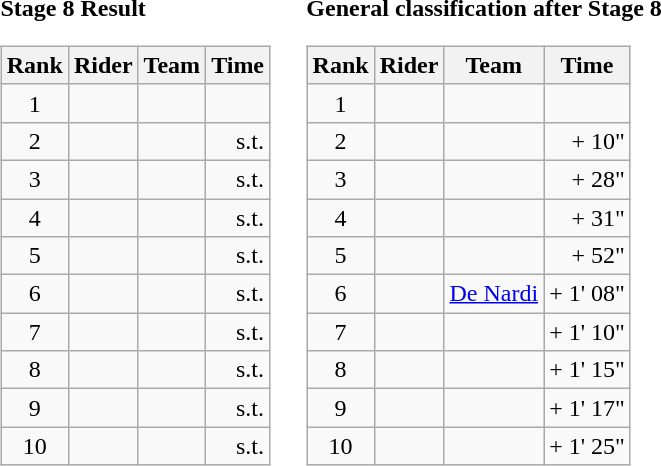<table>
<tr>
<td><strong>Stage 8 Result</strong><br><table class="wikitable">
<tr>
<th scope="col">Rank</th>
<th scope="col">Rider</th>
<th scope="col">Team</th>
<th scope="col">Time</th>
</tr>
<tr>
<td style="text-align:center;">1</td>
<td></td>
<td></td>
<td style="text-align:right;"></td>
</tr>
<tr>
<td style="text-align:center;">2</td>
<td></td>
<td></td>
<td style="text-align:right;">s.t.</td>
</tr>
<tr>
<td style="text-align:center;">3</td>
<td></td>
<td></td>
<td style="text-align:right;">s.t.</td>
</tr>
<tr>
<td style="text-align:center;">4</td>
<td></td>
<td></td>
<td style="text-align:right;">s.t.</td>
</tr>
<tr>
<td style="text-align:center;">5</td>
<td></td>
<td></td>
<td style="text-align:right;">s.t.</td>
</tr>
<tr>
<td style="text-align:center;">6</td>
<td></td>
<td></td>
<td style="text-align:right;">s.t.</td>
</tr>
<tr>
<td style="text-align:center;">7</td>
<td></td>
<td></td>
<td style="text-align:right;">s.t.</td>
</tr>
<tr>
<td style="text-align:center;">8</td>
<td></td>
<td></td>
<td style="text-align:right;">s.t.</td>
</tr>
<tr>
<td style="text-align:center;">9</td>
<td></td>
<td></td>
<td style="text-align:right;">s.t.</td>
</tr>
<tr>
<td style="text-align:center;">10</td>
<td></td>
<td></td>
<td style="text-align:right;">s.t.</td>
</tr>
</table>
</td>
<td></td>
<td><strong>General classification after Stage 8</strong><br><table class="wikitable">
<tr>
<th scope="col">Rank</th>
<th scope="col">Rider</th>
<th scope="col">Team</th>
<th scope="col">Time</th>
</tr>
<tr>
<td style="text-align:center;">1</td>
<td></td>
<td></td>
<td style="text-align:right;"></td>
</tr>
<tr>
<td style="text-align:center;">2</td>
<td></td>
<td></td>
<td style="text-align:right;">+ 10"</td>
</tr>
<tr>
<td style="text-align:center;">3</td>
<td></td>
<td></td>
<td style="text-align:right;">+ 28"</td>
</tr>
<tr>
<td style="text-align:center;">4</td>
<td></td>
<td></td>
<td style="text-align:right;">+ 31"</td>
</tr>
<tr>
<td style="text-align:center;">5</td>
<td></td>
<td></td>
<td style="text-align:right;">+ 52"</td>
</tr>
<tr>
<td style="text-align:center;">6</td>
<td></td>
<td><a href='#'>De Nardi</a></td>
<td style="text-align:right;">+ 1' 08"</td>
</tr>
<tr>
<td style="text-align:center;">7</td>
<td></td>
<td></td>
<td style="text-align:right;">+ 1' 10"</td>
</tr>
<tr>
<td style="text-align:center;">8</td>
<td></td>
<td></td>
<td style="text-align:right;">+ 1' 15"</td>
</tr>
<tr>
<td style="text-align:center;">9</td>
<td></td>
<td></td>
<td style="text-align:right;">+ 1' 17"</td>
</tr>
<tr>
<td style="text-align:center;">10</td>
<td></td>
<td></td>
<td style="text-align:right;">+ 1' 25"</td>
</tr>
</table>
</td>
</tr>
</table>
